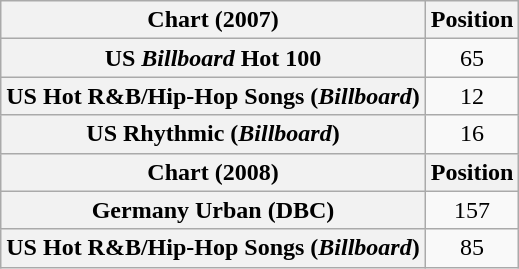<table class="wikitable sortable plainrowheaders">
<tr>
<th scope="col">Chart (2007)</th>
<th scope="col">Position</th>
</tr>
<tr>
<th scope="row">US <em>Billboard</em> Hot 100</th>
<td style="text-align:center;">65</td>
</tr>
<tr>
<th scope="row">US Hot R&B/Hip-Hop Songs (<em>Billboard</em>)</th>
<td style="text-align:center;">12</td>
</tr>
<tr>
<th scope="row">US Rhythmic (<em>Billboard</em>)</th>
<td style="text-align:center;">16</td>
</tr>
<tr>
<th>Chart (2008)</th>
<th>Position</th>
</tr>
<tr>
<th scope="row">Germany Urban (DBC)</th>
<td align="center">157</td>
</tr>
<tr>
<th scope="row">US Hot R&B/Hip-Hop Songs (<em>Billboard</em>)</th>
<td style="text-align:center;">85</td>
</tr>
</table>
